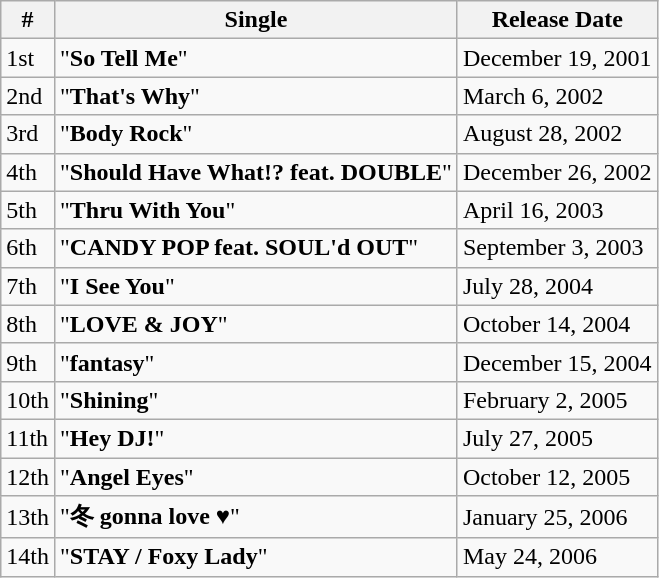<table class="wikitable">
<tr>
<th>#</th>
<th>Single</th>
<th>Release Date</th>
</tr>
<tr>
<td>1st</td>
<td>"<strong>So Tell Me</strong>"</td>
<td>December 19, 2001</td>
</tr>
<tr>
<td>2nd</td>
<td>"<strong>That's Why</strong>"</td>
<td>March 6, 2002</td>
</tr>
<tr>
<td>3rd</td>
<td>"<strong>Body Rock</strong>"</td>
<td>August 28, 2002</td>
</tr>
<tr>
<td>4th</td>
<td>"<strong>Should Have What!? feat. DOUBLE</strong>"</td>
<td>December 26, 2002</td>
</tr>
<tr>
<td>5th</td>
<td>"<strong>Thru With You</strong>"</td>
<td>April 16, 2003</td>
</tr>
<tr>
<td>6th</td>
<td>"<strong>CANDY POP feat. SOUL'd OUT</strong>"</td>
<td>September 3, 2003</td>
</tr>
<tr>
<td>7th</td>
<td>"<strong>I See You</strong>"</td>
<td>July 28, 2004</td>
</tr>
<tr>
<td>8th</td>
<td>"<strong>LOVE & JOY</strong>"</td>
<td>October 14, 2004</td>
</tr>
<tr>
<td>9th</td>
<td>"<strong>fantasy</strong>"</td>
<td>December 15, 2004</td>
</tr>
<tr>
<td>10th</td>
<td>"<strong>Shining</strong>"</td>
<td>February 2, 2005</td>
</tr>
<tr>
<td>11th</td>
<td>"<strong>Hey DJ!</strong>"</td>
<td>July 27, 2005</td>
</tr>
<tr>
<td>12th</td>
<td>"<strong>Angel Eyes</strong>"</td>
<td>October 12, 2005</td>
</tr>
<tr>
<td>13th</td>
<td>"<strong>冬 gonna love ♥</strong>"</td>
<td>January 25, 2006</td>
</tr>
<tr>
<td>14th</td>
<td>"<strong>STAY / Foxy Lady</strong>"</td>
<td>May 24, 2006</td>
</tr>
</table>
